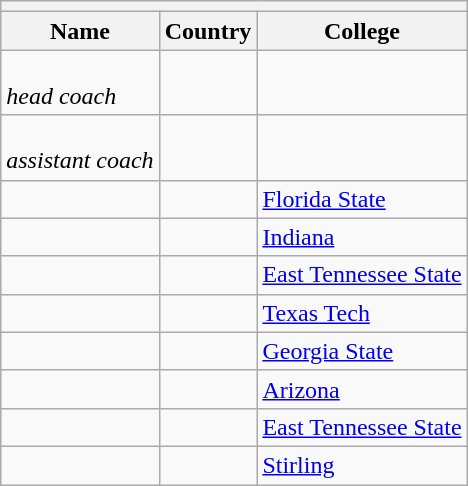<table class="wikitable sortable">
<tr>
<th colspan=3></th>
</tr>
<tr>
<th>Name</th>
<th>Country</th>
<th>College</th>
</tr>
<tr>
<td><br><em>head coach</em></td>
<td></td>
<td></td>
</tr>
<tr>
<td><br><em>assistant coach</em></td>
<td></td>
<td></td>
</tr>
<tr>
<td></td>
<td></td>
<td><a href='#'>Florida State</a></td>
</tr>
<tr>
<td></td>
<td></td>
<td><a href='#'>Indiana</a></td>
</tr>
<tr>
<td></td>
<td></td>
<td><a href='#'>East Tennessee State</a></td>
</tr>
<tr>
<td></td>
<td></td>
<td><a href='#'>Texas Tech</a></td>
</tr>
<tr>
<td></td>
<td></td>
<td><a href='#'>Georgia State</a></td>
</tr>
<tr>
<td></td>
<td></td>
<td><a href='#'>Arizona</a></td>
</tr>
<tr>
<td></td>
<td></td>
<td><a href='#'>East Tennessee State</a></td>
</tr>
<tr>
<td></td>
<td></td>
<td><a href='#'>Stirling</a></td>
</tr>
</table>
